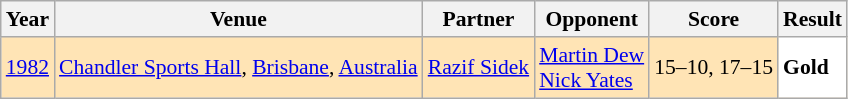<table class="sortable wikitable" style="font-size: 90%;">
<tr>
<th>Year</th>
<th>Venue</th>
<th>Partner</th>
<th>Opponent</th>
<th>Score</th>
<th>Result</th>
</tr>
<tr style="background:#FFE4B5">
<td align="center"><a href='#'>1982</a></td>
<td align="left"><a href='#'>Chandler Sports Hall</a>, <a href='#'>Brisbane</a>, <a href='#'>Australia</a></td>
<td align="left"> <a href='#'>Razif Sidek</a></td>
<td align="left"> <a href='#'>Martin Dew</a> <br> <a href='#'>Nick Yates</a></td>
<td align="left">15–10, 17–15</td>
<td style="text-align:left; background:white"> <strong>Gold</strong></td>
</tr>
</table>
